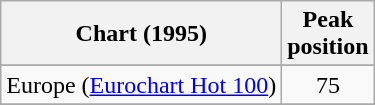<table class="wikitable sortable">
<tr>
<th>Chart (1995)</th>
<th>Peak<br>position</th>
</tr>
<tr>
</tr>
<tr>
<td>Europe (<a href='#'>Eurochart Hot 100</a>)</td>
<td align="center">75</td>
</tr>
<tr>
</tr>
<tr>
</tr>
<tr>
</tr>
</table>
